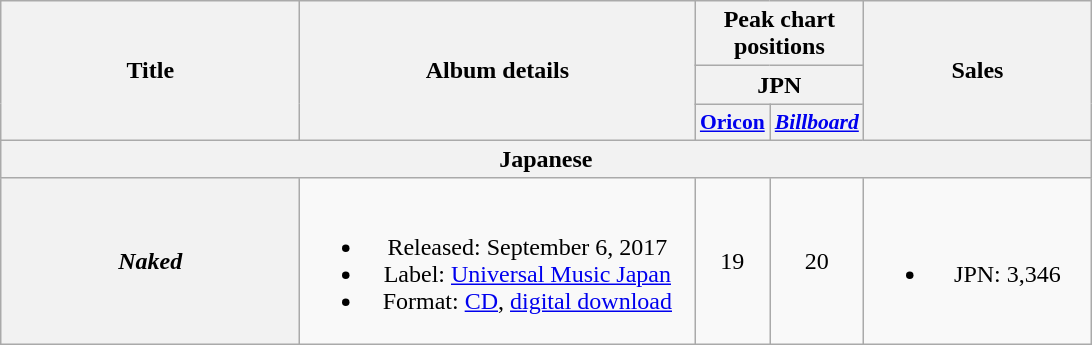<table class="wikitable plainrowheaders" style="text-align:center;" border="1">
<tr>
<th scope="col" rowspan="3" style="width:12em;">Title</th>
<th scope="col" rowspan="3" style="width:16em;">Album details</th>
<th scope="col" colspan="2">Peak chart positions</th>
<th scope="col" rowspan="3" style="width:9em;">Sales</th>
</tr>
<tr>
<th scope="col" colspan="2">JPN</th>
</tr>
<tr>
<th scope="col" style="width:2.2em;font-size:90%;"><a href='#'>Oricon</a><br></th>
<th scope="col" style="width:2.2em;font-size:90%;"><em><a href='#'>Billboard</a></em><br></th>
</tr>
<tr>
<th colspan="5">Japanese</th>
</tr>
<tr>
<th scope="row"><em>Naked</em></th>
<td><br><ul><li>Released: September 6, 2017</li><li>Label: <a href='#'>Universal Music Japan</a></li><li>Format: <a href='#'>CD</a>, <a href='#'>digital download</a></li></ul></td>
<td>19</td>
<td>20</td>
<td><br><ul><li>JPN: 3,346</li></ul></td>
</tr>
</table>
